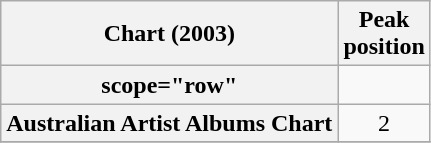<table class="wikitable sortable plainrowheaders" style="text-align:center;">
<tr>
<th scope="col">Chart (2003)</th>
<th scope="col">Peak<br>position</th>
</tr>
<tr>
<th>scope="row"</th>
</tr>
<tr>
<th scope="row">Australian Artist Albums Chart</th>
<td>2</td>
</tr>
<tr>
</tr>
</table>
